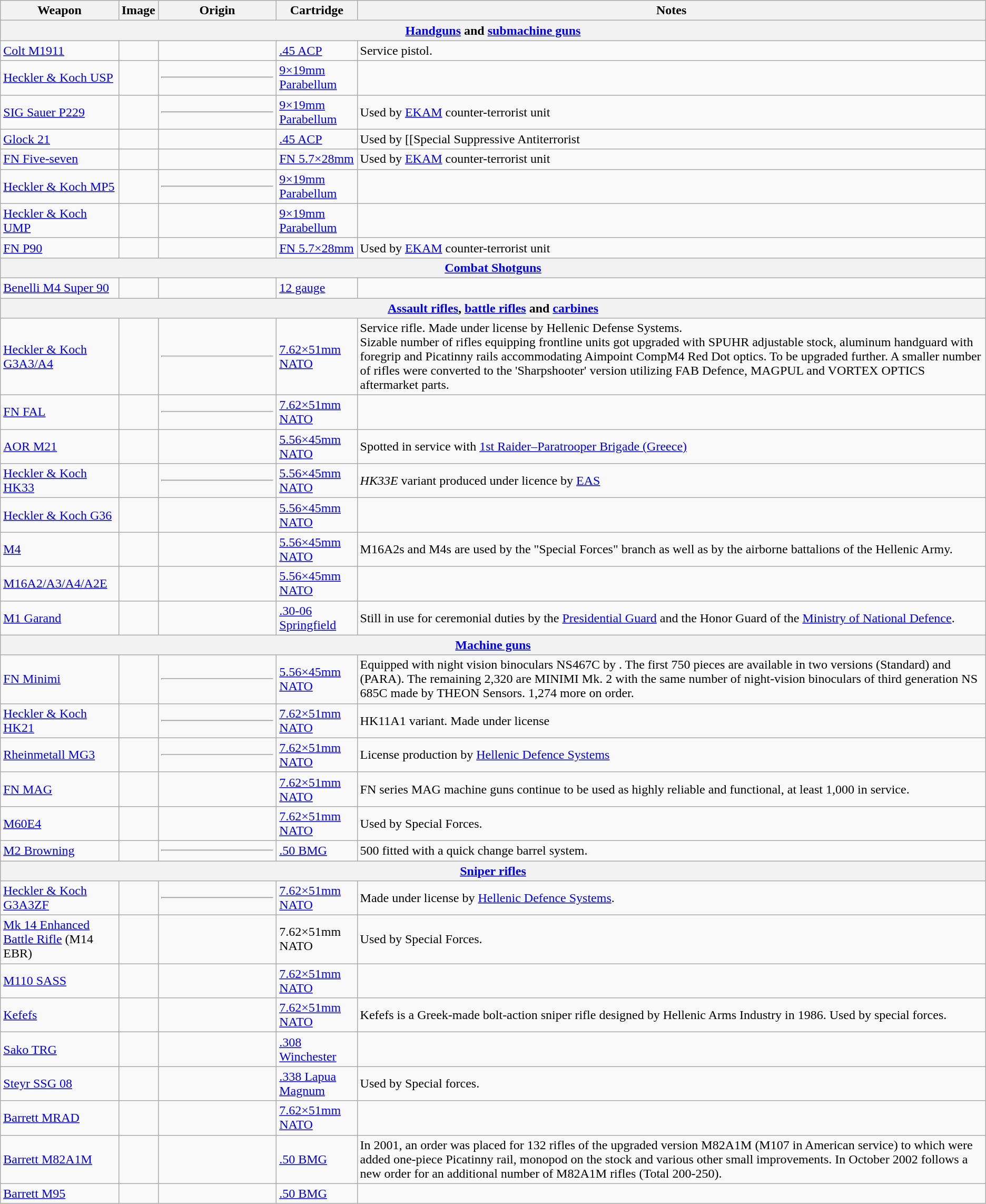<table class="wikitable">
<tr>
<th>Weapon</th>
<th>Image</th>
<th>Origin</th>
<th>Cartridge</th>
<th>Notes</th>
</tr>
<tr>
<th colspan="5"><a href='#'>Handguns</a> and <a href='#'>submachine guns</a></th>
</tr>
<tr>
<td style="text-align:left; width:12%"><a href='#'>Colt M1911</a></td>
<td></td>
<td style="text-align:left; width:12%"></td>
<td><a href='#'>.45 ACP</a></td>
<td>Service pistol.</td>
</tr>
<tr>
<td><a href='#'>Heckler & Koch USP</a></td>
<td></td>
<td><hr></td>
<td><a href='#'>9×19mm Parabellum</a></td>
<td></td>
</tr>
<tr>
<td><a href='#'>SIG Sauer P229</a></td>
<td></td>
<td><hr></td>
<td><a href='#'>9×19mm Parabellum</a></td>
<td>Used by <a href='#'>EKAM</a> counter-terrorist unit </td>
</tr>
<tr>
<td><a href='#'>Glock 21</a></td>
<td></td>
<td></td>
<td><a href='#'>.45 ACP</a></td>
<td>Used by [[Special Suppressive Antiterrorist<br></td>
</tr>
<tr>
<td><a href='#'>FN Five-seven</a></td>
<td></td>
<td></td>
<td><a href='#'>FN 5.7×28mm</a></td>
<td>Used by <a href='#'>EKAM</a> counter-terrorist unit </td>
</tr>
<tr>
<td><a href='#'>Heckler & Koch MP5</a></td>
<td></td>
<td><hr></td>
<td><a href='#'>9×19mm Parabellum</a></td>
<td></td>
</tr>
<tr>
<td><a href='#'>Heckler & Koch UMP</a></td>
<td></td>
<td></td>
<td><a href='#'>9×19mm Parabellum</a></td>
<td></td>
</tr>
<tr>
<td><a href='#'>FN P90</a></td>
<td></td>
<td></td>
<td><a href='#'>FN 5.7×28mm</a></td>
<td>Used by <a href='#'>EKAM</a> counter-terrorist unit </td>
</tr>
<tr>
<th colspan="5"><a href='#'>Combat Shotguns</a></th>
</tr>
<tr>
<td><a href='#'>Benelli M4 Super 90</a></td>
<td></td>
<td></td>
<td><a href='#'>12 gauge</a></td>
<td></td>
</tr>
<tr>
<th colspan="5"><a href='#'>Assault rifles</a>, <a href='#'>battle rifles</a> and <a href='#'>carbines</a></th>
</tr>
<tr>
<td><a href='#'>Heckler & Koch G3A3/A4</a></td>
<td></td>
<td><hr></td>
<td><a href='#'>7.62×51mm NATO</a></td>
<td>Service rifle. Made under license by Hellenic Defense Systems.<br>Sizable number of rifles equipping frontline units got upgraded with SPUHR adjustable stock, aluminum handguard with foregrip and Picatinny rails accommodating Aimpoint CompM4 Red Dot optics. To be upgraded further.
A smaller number of rifles were converted to the 'Sharpshooter' version utilizing FAB Defence, MAGPUL and VORTEX OPTICS aftermarket parts.</td>
</tr>
<tr>
<td><a href='#'>FN FAL</a></td>
<td></td>
<td><hr></td>
<td><a href='#'>7.62×51mm NATO</a></td>
<td></td>
</tr>
<tr>
<td><a href='#'>AOR M21</a></td>
<td></td>
<td></td>
<td><a href='#'>5.56×45mm NATO</a></td>
<td>Spotted in service with <a href='#'>1st Raider–Paratrooper Brigade (Greece)</a></td>
</tr>
<tr>
<td><a href='#'>Heckler & Koch HK33</a></td>
<td></td>
<td><hr></td>
<td><a href='#'>5.56×45mm NATO</a></td>
<td><em>HK33E</em> variant produced under licence by <a href='#'>EAS</a></td>
</tr>
<tr>
<td><a href='#'>Heckler & Koch G36</a></td>
<td></td>
<td></td>
<td><a href='#'>5.56×45mm NATO</a></td>
<td></td>
</tr>
<tr>
<td><a href='#'>M4</a></td>
<td></td>
<td></td>
<td><a href='#'>5.56×45mm NATO</a></td>
<td>M16A2s and M4s are used by the "Special Forces" branch as well as by the airborne battalions of the Hellenic Army.</td>
</tr>
<tr>
<td><a href='#'>M16A2/A3/A4/A2E</a></td>
<td></td>
<td></td>
<td><a href='#'>5.56×45mm NATO</a></td>
<td></td>
</tr>
<tr>
<td><a href='#'>M1 Garand</a></td>
<td></td>
<td></td>
<td><a href='#'>.30-06 Springfield</a></td>
<td>Still in use for ceremonial duties by the <a href='#'>Presidential Guard</a> and the Honor Guard of the <a href='#'>Ministry of National Defence</a>.</td>
</tr>
<tr>
<th colspan="5"><a href='#'>Machine guns</a></th>
</tr>
<tr>
<td><a href='#'>FN Minimi</a></td>
<td></td>
<td><hr></td>
<td><a href='#'>5.56×45mm NATO</a></td>
<td>Equipped with night vision binoculars NS467C by . The first 750 pieces are available in two versions (Standard) and (PARA). The remaining 2,320 are MINIMI Mk. 2 with the same number of night-vision binoculars of third generation NS 685C made by THEON Sensors. 1,274 more on order.</td>
</tr>
<tr>
<td><a href='#'>Heckler & Koch HK21</a></td>
<td></td>
<td><hr></td>
<td><a href='#'>7.62×51mm NATO</a></td>
<td>HK11A1 variant. Made under license</td>
</tr>
<tr>
<td><a href='#'>Rheinmetall MG3</a></td>
<td></td>
<td><hr></td>
<td><a href='#'>7.62×51mm NATO</a></td>
<td>License production by <a href='#'>Hellenic Defence Systems</a></td>
</tr>
<tr>
<td><a href='#'>FN MAG</a></td>
<td></td>
<td></td>
<td><a href='#'>7.62×51mm NATO</a></td>
<td>FN series MAG machine guns continue to be used as highly reliable and functional, at least 1,000 in service.</td>
</tr>
<tr>
<td><a href='#'>M60E4</a></td>
<td></td>
<td></td>
<td><a href='#'>7.62×51mm NATO</a></td>
<td>Used by Special Forces.</td>
</tr>
<tr>
<td><a href='#'>M2 Browning</a></td>
<td></td>
<td><hr></td>
<td><a href='#'>.50 BMG</a></td>
<td>500 fitted with a quick change barrel system.</td>
</tr>
<tr>
<th colspan="5"><a href='#'>Sniper rifles</a></th>
</tr>
<tr>
<td><a href='#'>Heckler & Koch G3A3ZF</a></td>
<td></td>
<td><hr></td>
<td><a href='#'>7.62×51mm NATO</a></td>
<td>Made under license by <a href='#'>Hellenic Defence Systems</a>.</td>
</tr>
<tr>
<td><a href='#'>Mk 14 Enhanced Battle Rifle</a> (M14 EBR)</td>
<td></td>
<td></td>
<td>7.62×51mm NATO</td>
<td>Used by Special Forces.</td>
</tr>
<tr>
<td><a href='#'>M110 SASS</a></td>
<td></td>
<td></td>
<td><a href='#'>7.62×51mm NATO</a></td>
<td></td>
</tr>
<tr>
<td><a href='#'>Kefefs</a></td>
<td></td>
<td></td>
<td><a href='#'>7.62×51mm NATO</a></td>
<td>Kefefs is a Greek-made bolt-action sniper rifle designed by Hellenic Arms Industry in 1986. Used by special forces.</td>
</tr>
<tr>
<td><a href='#'>Sako TRG</a></td>
<td></td>
<td></td>
<td><a href='#'>.308 Winchester</a></td>
<td></td>
</tr>
<tr>
<td><a href='#'>Steyr SSG 08</a></td>
<td></td>
<td></td>
<td><a href='#'>.338 Lapua Magnum</a></td>
<td>Used by Special forces.</td>
</tr>
<tr>
<td><a href='#'>Barrett MRAD</a></td>
<td></td>
<td></td>
<td><a href='#'>7.62×51mm NATO</a></td>
<td></td>
</tr>
<tr>
<td><a href='#'>Barrett M82A1M</a></td>
<td></td>
<td></td>
<td><a href='#'>.50 BMG</a></td>
<td>In 2001, an order was placed for 132 rifles of the upgraded version M82A1M (M107 in American service) to which were added one-piece Picatinny rail, monopod on the stock and various other small improvements. In October 2002 follows a new order for an additional number of M82A1M rifles (Total 200-250).</td>
</tr>
<tr>
<td><a href='#'>Barrett M95</a></td>
<td></td>
<td></td>
<td><a href='#'>.50 BMG</a></td>
<td></td>
</tr>
</table>
